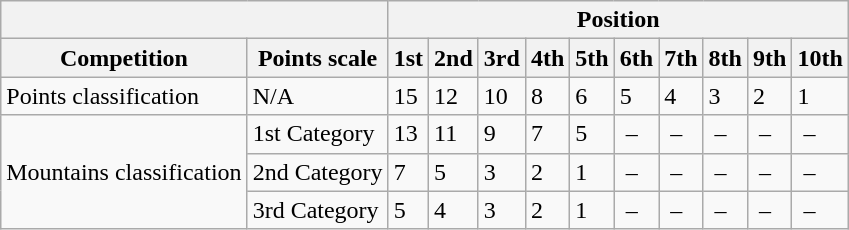<table class="wikitable">
<tr>
<th colspan=2></th>
<th colspan=10>Position</th>
</tr>
<tr>
<th>Competition</th>
<th>Points scale</th>
<th>1st</th>
<th>2nd</th>
<th>3rd</th>
<th>4th</th>
<th>5th</th>
<th>6th</th>
<th>7th</th>
<th>8th</th>
<th>9th</th>
<th>10th</th>
</tr>
<tr>
<td>Points classification</td>
<td>N/A</td>
<td>15</td>
<td>12</td>
<td>10</td>
<td>8</td>
<td>6</td>
<td>5</td>
<td>4</td>
<td>3</td>
<td>2</td>
<td>1</td>
</tr>
<tr>
<td rowspan=3>Mountains classification</td>
<td>1st Category</td>
<td>13</td>
<td>11</td>
<td>9</td>
<td>7</td>
<td>5</td>
<td> –</td>
<td> –</td>
<td> –</td>
<td> –</td>
<td> –</td>
</tr>
<tr>
<td>2nd Category</td>
<td>7</td>
<td>5</td>
<td>3</td>
<td>2</td>
<td>1</td>
<td> –</td>
<td> –</td>
<td> –</td>
<td> –</td>
<td> –</td>
</tr>
<tr>
<td>3rd Category</td>
<td>5</td>
<td>4</td>
<td>3</td>
<td>2</td>
<td>1</td>
<td> –</td>
<td> –</td>
<td> –</td>
<td> –</td>
<td> –</td>
</tr>
</table>
